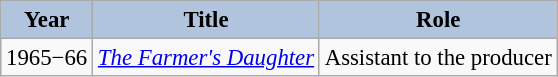<table class="wikitable" style="font-size:95%;">
<tr>
<th style="background:#B0C4DE;">Year</th>
<th style="background:#B0C4DE;">Title</th>
<th style="background:#B0C4DE;">Role</th>
</tr>
<tr>
<td>1965−66</td>
<td><em><a href='#'>The Farmer's Daughter</a></em></td>
<td>Assistant to the producer</td>
</tr>
</table>
